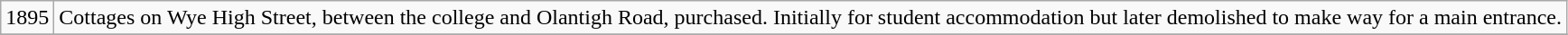<table class="wikitable">
<tr>
<td>1895</td>
<td>Cottages on Wye High Street, between the college and Olantigh Road, purchased. Initially for student accommodation but later demolished to make way for a main entrance.</td>
</tr>
<tr>
</tr>
</table>
